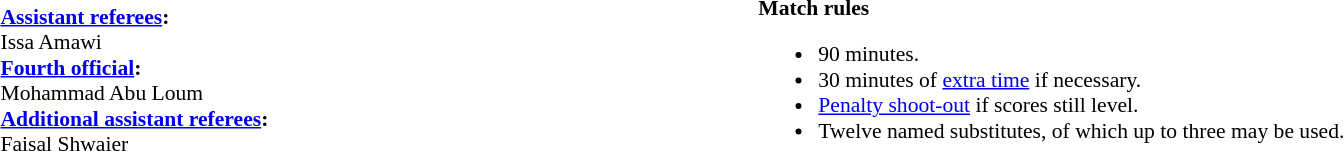<table width=100% style="font-size:90%">
<tr>
<td><br><strong><a href='#'>Assistant referees</a>:</strong>
<br>Issa Amawi
<br><strong><a href='#'>Fourth official</a>:</strong>
<br>Mohammad Abu Loum
<br><strong><a href='#'>Additional assistant referees</a>:</strong>
<br>Faisal Shwaier</td>
<td style="width:60%; vertical-align:top;"><br><strong>Match rules</strong><ul><li>90 minutes.</li><li>30 minutes of <a href='#'>extra time</a> if necessary.</li><li><a href='#'>Penalty shoot-out</a> if scores still level.</li><li>Twelve named substitutes, of which up to three may be used.</li></ul></td>
</tr>
</table>
